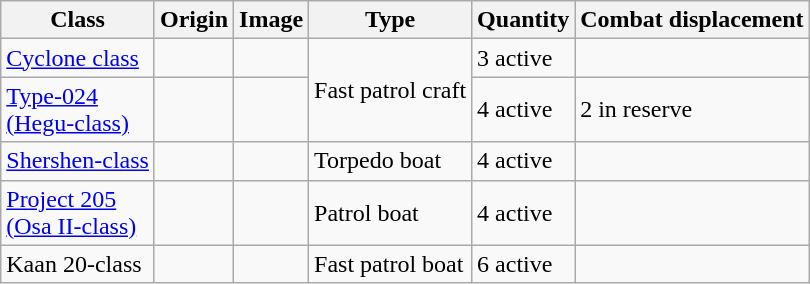<table class="wikitable">
<tr>
<th>Class</th>
<th>Origin</th>
<th>Image</th>
<th>Type</th>
<th>Quantity</th>
<th>Combat displacement</th>
</tr>
<tr>
<td><a href='#'>Cyclone class</a></td>
<td></td>
<td></td>
<td rowspan="2">Fast patrol craft</td>
<td>3 active</td>
<td></td>
</tr>
<tr>
<td><a href='#'>Type-024</a><br><a href='#'>(Hegu-class)</a></td>
<td></td>
<td></td>
<td>4 active</td>
<td>2 in reserve</td>
</tr>
<tr>
<td><a href='#'>Shershen-class</a></td>
<td></td>
<td></td>
<td>Torpedo boat</td>
<td>4 active</td>
<td></td>
</tr>
<tr>
<td><a href='#'>Project 205</a><br><a href='#'>(Osa II-class)</a></td>
<td><br></td>
<td></td>
<td>Patrol boat</td>
<td>4 active</td>
<td></td>
</tr>
<tr>
<td>Kaan 20-class</td>
<td></td>
<td></td>
<td>Fast patrol boat</td>
<td>6 active</td>
<td></td>
</tr>
</table>
